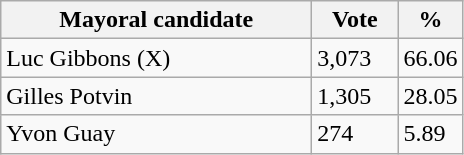<table class="wikitable">
<tr>
<th bgcolor="#DDDDFF" width="200px">Mayoral candidate</th>
<th bgcolor="#DDDDFF" width="50px">Vote</th>
<th bgcolor="#DDDDFF" width="30px">%</th>
</tr>
<tr>
<td>Luc Gibbons (X)</td>
<td>3,073</td>
<td>66.06</td>
</tr>
<tr>
<td>Gilles Potvin</td>
<td>1,305</td>
<td>28.05</td>
</tr>
<tr>
<td>Yvon Guay</td>
<td>274</td>
<td>5.89</td>
</tr>
</table>
